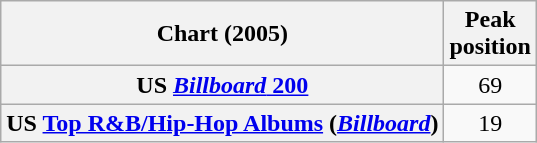<table class="wikitable sortable plainrowheaders" style="text-align:center;">
<tr>
<th scope="col">Chart (2005)</th>
<th scope="col">Peak<br>position</th>
</tr>
<tr>
<th scope="row">US <a href='#'><em>Billboard</em> 200</a></th>
<td>69</td>
</tr>
<tr>
<th scope="row">US <a href='#'>Top R&B/Hip-Hop Albums</a> (<em><a href='#'>Billboard</a></em>)</th>
<td>19</td>
</tr>
</table>
